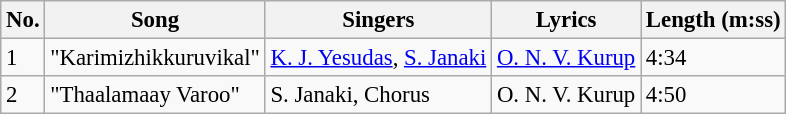<table class="wikitable" style="font-size:95%;">
<tr>
<th>No.</th>
<th>Song</th>
<th>Singers</th>
<th>Lyrics</th>
<th>Length (m:ss)</th>
</tr>
<tr>
<td>1</td>
<td>"Karimizhikkuruvikal"</td>
<td><a href='#'>K. J. Yesudas</a>, <a href='#'>S. Janaki</a></td>
<td><a href='#'>O. N. V. Kurup</a></td>
<td>4:34</td>
</tr>
<tr>
<td>2</td>
<td>"Thaalamaay Varoo"</td>
<td>S. Janaki, Chorus</td>
<td>O. N. V. Kurup</td>
<td>4:50</td>
</tr>
</table>
